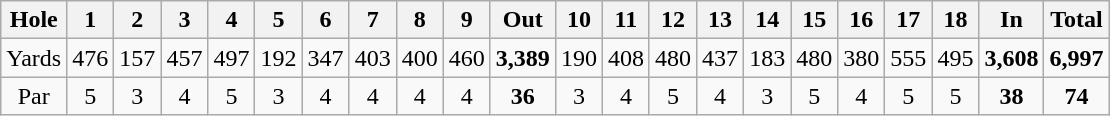<table class="wikitable" style="text-align:center">
<tr>
<th align="left">Hole</th>
<th>1</th>
<th>2</th>
<th>3</th>
<th>4</th>
<th>5</th>
<th>6</th>
<th>7</th>
<th>8</th>
<th>9</th>
<th>Out</th>
<th>10</th>
<th>11</th>
<th>12</th>
<th>13</th>
<th>14</th>
<th>15</th>
<th>16</th>
<th>17</th>
<th>18</th>
<th>In</th>
<th>Total</th>
</tr>
<tr>
<td align="center">Yards</td>
<td>476</td>
<td>157</td>
<td>457</td>
<td>497</td>
<td>192</td>
<td>347</td>
<td>403</td>
<td>400</td>
<td>460</td>
<td><strong>3,389</strong></td>
<td>190</td>
<td>408</td>
<td>480</td>
<td>437</td>
<td>183</td>
<td>480</td>
<td>380</td>
<td>555</td>
<td>495</td>
<td><strong>3,608</strong></td>
<td><strong>6,997</strong></td>
</tr>
<tr>
<td align="center">Par</td>
<td>5</td>
<td>3</td>
<td>4</td>
<td>5</td>
<td>3</td>
<td>4</td>
<td>4</td>
<td>4</td>
<td>4</td>
<td><strong>36</strong></td>
<td>3</td>
<td>4</td>
<td>5</td>
<td>4</td>
<td>3</td>
<td>5</td>
<td>4</td>
<td>5</td>
<td>5</td>
<td><strong>38</strong></td>
<td><strong>74</strong></td>
</tr>
</table>
